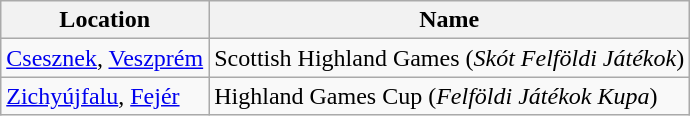<table class="wikitable">
<tr>
<th>Location</th>
<th>Name</th>
</tr>
<tr>
<td><a href='#'>Csesznek</a>, <a href='#'>Veszprém</a></td>
<td>Scottish Highland Games (<em>Skót Felföldi Játékok</em>)</td>
</tr>
<tr>
<td><a href='#'>Zichyújfalu</a>, <a href='#'>Fejér</a></td>
<td>Highland Games Cup (<em>Felföldi Játékok Kupa</em>)</td>
</tr>
</table>
